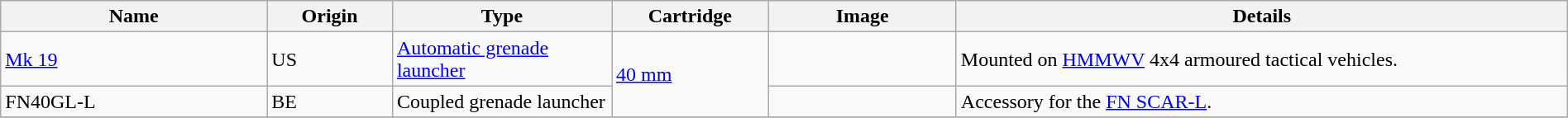<table class="wikitable" border="0" style="width:100%">
<tr>
<th style="text-align: center; width:17%;">Name</th>
<th style="text-align: center; width:8%;">Origin</th>
<th style="text-align: center; width:14%;">Type</th>
<th style="text-align: center; width:10%;">Cartridge</th>
<th style="text-align: center; width:12%;">Image</th>
<th style="text-align: center; width:44%;">Details</th>
</tr>
<tr>
<td><a href='#'>Mk 19</a></td>
<td> US</td>
<td><a href='#'>Automatic grenade launcher</a></td>
<td rowspan="2"><a href='#'>40 mm</a></td>
<td></td>
<td>Mounted on <a href='#'>HMMWV</a> 4x4 armoured tactical vehicles.</td>
</tr>
<tr>
<td>FN40GL-L</td>
<td> BE</td>
<td>Coupled grenade launcher</td>
<td></td>
<td>Accessory for the <a href='#'>FN SCAR-L</a>.</td>
</tr>
<tr>
</tr>
</table>
